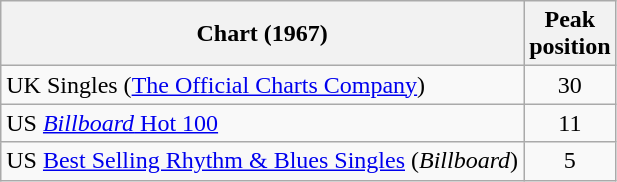<table class="wikitable sortable">
<tr>
<th>Chart (1967)</th>
<th>Peak<br>position</th>
</tr>
<tr>
<td>UK Singles (<a href='#'>The Official Charts Company</a>)</td>
<td align="center">30</td>
</tr>
<tr>
<td>US <a href='#'><em>Billboard</em> Hot 100</a></td>
<td align="center">11</td>
</tr>
<tr>
<td>US <a href='#'>Best Selling Rhythm & Blues Singles</a> (<em>Billboard</em>)</td>
<td align="center">5</td>
</tr>
</table>
